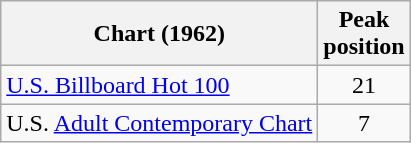<table class="wikitable sortable">
<tr>
<th align="left">Chart (1962)</th>
<th align="left">Peak<br>position</th>
</tr>
<tr>
<td align="left"><a href='#'>U.S. Billboard Hot 100</a></td>
<td align="center">21</td>
</tr>
<tr>
<td align="left">U.S. <a href='#'>Adult Contemporary Chart</a></td>
<td align="center">7</td>
</tr>
</table>
